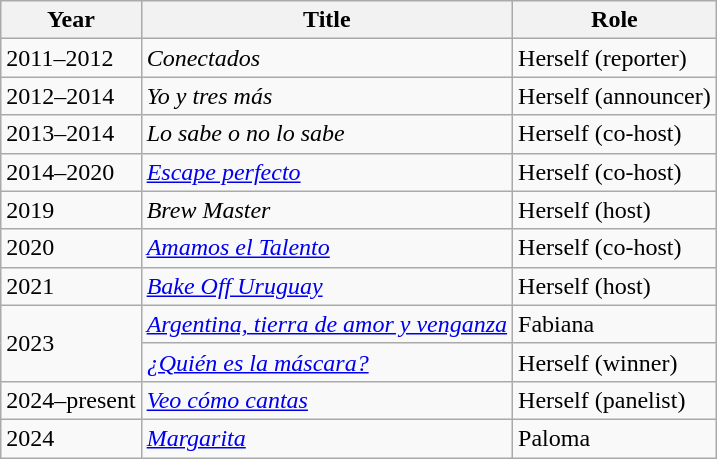<table class="wikitable sortable">
<tr>
<th scope="col">Year</th>
<th scope="col">Title</th>
<th scope="col">Role</th>
</tr>
<tr>
<td>2011–2012</td>
<td><em>Conectados</em></td>
<td>Herself (reporter)</td>
</tr>
<tr>
<td>2012–2014</td>
<td><em>Yo y tres más</em></td>
<td>Herself (announcer)</td>
</tr>
<tr>
<td>2013–2014</td>
<td><em>Lo sabe o no lo sabe</em></td>
<td>Herself (co-host)</td>
</tr>
<tr>
<td>2014–2020</td>
<td><em><a href='#'>Escape perfecto</a></em></td>
<td>Herself (co-host)</td>
</tr>
<tr>
<td>2019</td>
<td><em>Brew Master</em></td>
<td>Herself (host)</td>
</tr>
<tr>
<td>2020</td>
<td><em><a href='#'>Amamos el Talento</a></em></td>
<td>Herself (co-host)</td>
</tr>
<tr>
<td>2021</td>
<td><em><a href='#'>Bake Off Uruguay</a></em></td>
<td>Herself (host)</td>
</tr>
<tr>
<td rowspan="2">2023</td>
<td><em><a href='#'>Argentina, tierra de amor y venganza</a></em></td>
<td>Fabiana</td>
</tr>
<tr>
<td><em><a href='#'>¿Quién es la máscara?</a></em></td>
<td>Herself (winner)</td>
</tr>
<tr>
<td>2024–present</td>
<td><em><a href='#'>Veo cómo cantas</a></em></td>
<td>Herself (panelist)</td>
</tr>
<tr>
<td>2024</td>
<td><em><a href='#'>Margarita</a></em></td>
<td>Paloma</td>
</tr>
</table>
